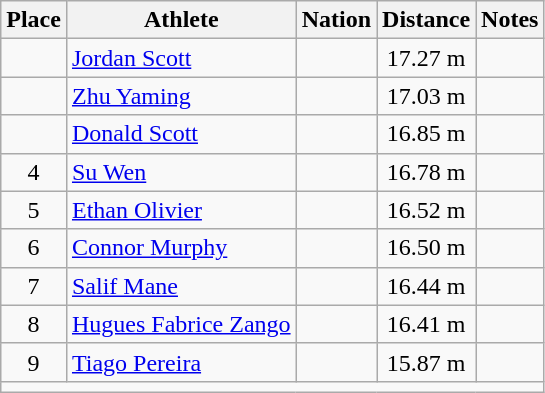<table class="wikitable mw-datatable sortable" style="text-align:center;">
<tr>
<th scope="col">Place</th>
<th scope="col">Athlete</th>
<th scope="col">Nation</th>
<th scope="col">Distance</th>
<th scope="col">Notes</th>
</tr>
<tr>
<td></td>
<td align="left"><a href='#'>Jordan Scott</a></td>
<td align="left"></td>
<td>17.27 m </td>
<td></td>
</tr>
<tr>
<td></td>
<td align="left"><a href='#'>Zhu Yaming</a></td>
<td align="left"></td>
<td>17.03 m </td>
<td></td>
</tr>
<tr>
<td></td>
<td align="left"><a href='#'>Donald Scott</a></td>
<td align="left"></td>
<td>16.85 m </td>
<td></td>
</tr>
<tr>
<td>4</td>
<td align="left"><a href='#'>Su Wen</a></td>
<td align="left"></td>
<td>16.78 m </td>
<td></td>
</tr>
<tr>
<td>5</td>
<td align="left"><a href='#'>Ethan Olivier</a></td>
<td align="left"></td>
<td>16.52 m </td>
<td></td>
</tr>
<tr>
<td>6</td>
<td align="left"><a href='#'>Connor Murphy</a></td>
<td align="left"></td>
<td>16.50 m </td>
<td></td>
</tr>
<tr>
<td>7</td>
<td align="left"><a href='#'>Salif Mane</a></td>
<td align="left"></td>
<td>16.44 m </td>
<td></td>
</tr>
<tr>
<td>8</td>
<td align="left"><a href='#'>Hugues Fabrice Zango</a></td>
<td align="left"></td>
<td>16.41 m </td>
<td></td>
</tr>
<tr>
<td>9</td>
<td align="left"><a href='#'>Tiago Pereira</a></td>
<td align="left"></td>
<td>15.87 m </td>
<td></td>
</tr>
<tr class="sortbottom">
<td colspan="5"></td>
</tr>
</table>
